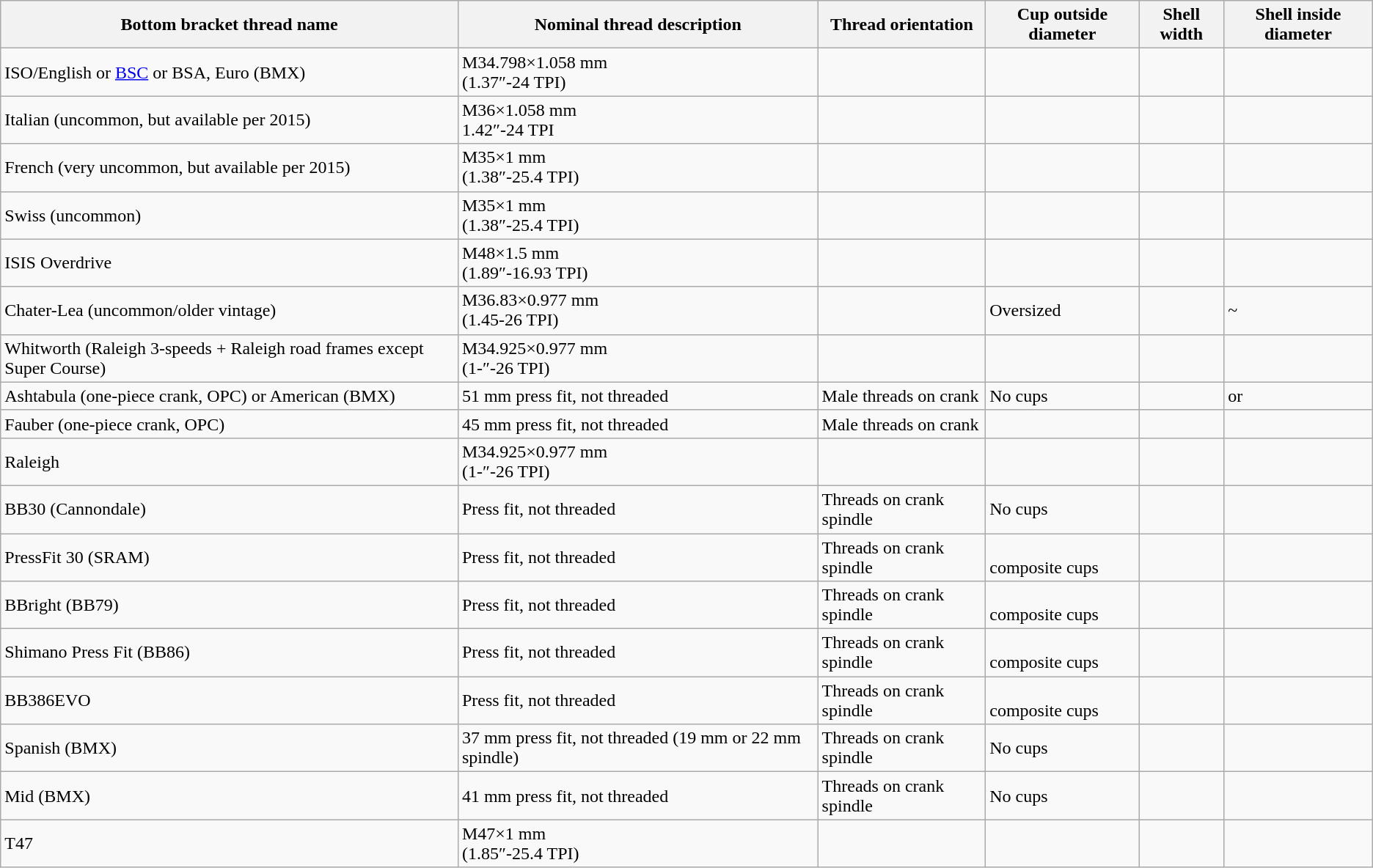<table class="wikitable sortable">
<tr>
<th scope="col">Bottom bracket thread name</th>
<th scope="col">Nominal thread description</th>
<th scope="col">Thread orientation</th>
<th scope="col">Cup outside diameter</th>
<th scope="col">Shell width</th>
<th scope="col">Shell inside diameter</th>
</tr>
<tr>
<td>ISO/English or <a href='#'>BSC</a> or BSA, Euro (BMX)</td>
<td>M34.798×1.058 mm <br>(1.37″-24 TPI)</td>
<td></td>
<td></td>
<td></td>
<td></td>
</tr>
<tr>
<td>Italian (uncommon, but available per 2015)</td>
<td>M36×1.058 mm <br>1.42″-24 TPI</td>
<td></td>
<td></td>
<td></td>
<td></td>
</tr>
<tr>
<td>French (very uncommon, but available per 2015)</td>
<td>M35×1 mm <br>(1.38″-25.4 TPI)</td>
<td></td>
<td></td>
<td></td>
<td></td>
</tr>
<tr>
<td>Swiss (uncommon)</td>
<td>M35×1 mm <br>(1.38″-25.4 TPI)</td>
<td></td>
<td></td>
<td></td>
<td></td>
</tr>
<tr>
<td>ISIS Overdrive</td>
<td>M48×1.5 mm <br>(1.89″-16.93 TPI)</td>
<td></td>
<td></td>
<td></td>
<td></td>
</tr>
<tr>
<td>Chater-Lea (uncommon/older vintage)</td>
<td>M36.83×0.977 mm <br>(1.45-26 TPI)</td>
<td></td>
<td>Oversized</td>
<td></td>
<td>~</td>
</tr>
<tr>
<td>Whitworth (Raleigh 3-speeds + Raleigh road frames except Super Course)</td>
<td>M34.925×0.977 mm <br>(1-″-26 TPI)</td>
<td></td>
<td></td>
<td></td>
<td></td>
</tr>
<tr>
<td>Ashtabula (one-piece crank, OPC) or American (BMX)</td>
<td>51 mm press fit, not threaded</td>
<td>Male threads on crank </td>
<td>No cups</td>
<td></td>
<td> or </td>
</tr>
<tr>
<td>Fauber (one-piece crank, OPC)</td>
<td>45 mm press fit, not threaded</td>
<td>Male threads on crank</td>
<td></td>
<td></td>
<td></td>
</tr>
<tr>
<td>Raleigh</td>
<td>M34.925×0.977 mm <br>(1-″-26 TPI)</td>
<td></td>
<td></td>
<td></td>
<td></td>
</tr>
<tr>
<td>BB30 (Cannondale)</td>
<td>Press fit, not threaded</td>
<td>Threads on crank spindle</td>
<td>No cups</td>
<td></td>
<td></td>
</tr>
<tr>
<td>PressFit 30 (SRAM)</td>
<td>Press fit, not threaded</td>
<td>Threads on crank spindle</td>
<td><br>composite cups</td>
<td></td>
<td></td>
</tr>
<tr>
<td>BBright (BB79)</td>
<td>Press fit, not threaded</td>
<td>Threads on crank spindle</td>
<td><br>composite cups</td>
<td></td>
<td></td>
</tr>
<tr>
<td>Shimano Press Fit (BB86)</td>
<td>Press fit, not threaded</td>
<td>Threads on crank spindle</td>
<td><br>composite cups</td>
<td></td>
<td></td>
</tr>
<tr>
<td>BB386EVO</td>
<td>Press fit, not threaded</td>
<td>Threads on crank spindle</td>
<td><br>composite cups</td>
<td></td>
<td></td>
</tr>
<tr>
<td>Spanish (BMX)</td>
<td>37 mm press fit, not threaded (19 mm or 22 mm spindle)</td>
<td>Threads on crank spindle</td>
<td>No cups</td>
<td></td>
<td></td>
</tr>
<tr>
<td>Mid (BMX)</td>
<td>41 mm press fit, not threaded</td>
<td>Threads on crank spindle</td>
<td>No cups</td>
<td></td>
<td></td>
</tr>
<tr>
<td>T47</td>
<td>M47×1 mm <br>(1.85″-25.4 TPI)</td>
<td></td>
<td></td>
<td></td>
<td></td>
</tr>
</table>
